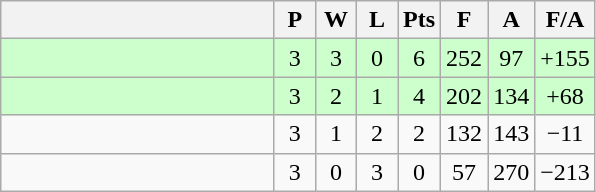<table class=wikitable style="text-align:center">
<tr>
<th width=175></th>
<th width=20>P</th>
<th width=20>W</th>
<th width=20>L</th>
<th width=20>Pts</th>
<th width=20>F</th>
<th width=20>A</th>
<th width=20>F/A</th>
</tr>
<tr style="background-color:#ccffcc;">
<td style="text-align:left;"></td>
<td>3</td>
<td>3</td>
<td>0</td>
<td>6</td>
<td>252</td>
<td>97</td>
<td>+155</td>
</tr>
<tr style="background-color:#ccffcc;">
<td style="text-align:left;"></td>
<td>3</td>
<td>2</td>
<td>1</td>
<td>4</td>
<td>202</td>
<td>134</td>
<td>+68</td>
</tr>
<tr>
<td style="text-align:left;"></td>
<td>3</td>
<td>1</td>
<td>2</td>
<td>2</td>
<td>132</td>
<td>143</td>
<td>−11</td>
</tr>
<tr>
<td style="text-align:left;"></td>
<td>3</td>
<td>0</td>
<td>3</td>
<td>0</td>
<td>57</td>
<td>270</td>
<td>−213</td>
</tr>
</table>
